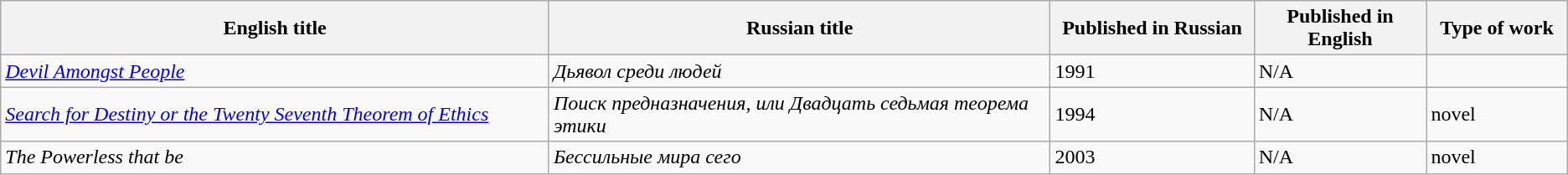<table class="wikitable">
<tr>
<th style="width:35%;">English title</th>
<th style="width:32%;">Russian title</th>
<th style="width:13%;">Published in Russian</th>
<th style="width:11%;">Published in English</th>
<th style="width:9%;">Type of work</th>
</tr>
<tr>
<td><em><a href='#'>Devil Amongst People</a></em></td>
<td><em>Дьявол среди людей</em></td>
<td>1991</td>
<td>N/A</td>
<td></td>
</tr>
<tr>
<td><em><a href='#'>Search for Destiny or the Twenty Seventh Theorem of Ethics</a></em></td>
<td><em>Поиск предназначения, или Двадцать седьмая теорема этики</em></td>
<td>1994</td>
<td>N/A</td>
<td>novel</td>
</tr>
<tr>
<td><em>The Powerless that be</em></td>
<td><em>Бессильные мира сего</em></td>
<td>2003</td>
<td>N/A</td>
<td>novel</td>
</tr>
</table>
